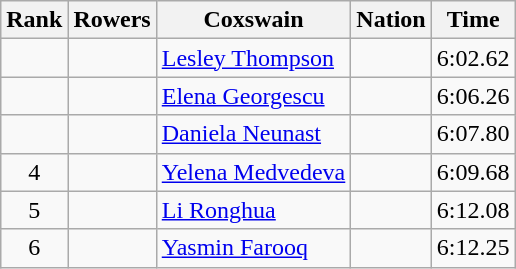<table class="wikitable sortable" style="text-align:center">
<tr>
<th>Rank</th>
<th>Rowers</th>
<th>Coxswain</th>
<th>Nation</th>
<th>Time</th>
</tr>
<tr>
<td></td>
<td align=left data-sort-value="Barnes, Kirsten"></td>
<td align=left data-sort-value="Thompson, Lesley"><a href='#'>Lesley Thompson</a></td>
<td align=left></td>
<td>6:02.62</td>
</tr>
<tr>
<td></td>
<td align=left data-sort-value="Neculai, Viorica"></td>
<td align=left data-sort-value="Georgescu, Elena"><a href='#'>Elena Georgescu</a></td>
<td align=left></td>
<td>6:06.26</td>
</tr>
<tr>
<td></td>
<td align=left data-sort-value="Dördelmann, Sylvia"></td>
<td align=left data-sort-value="Neunast, Daniela"><a href='#'>Daniela Neunast</a></td>
<td align=left></td>
<td>6:07.80</td>
</tr>
<tr>
<td>4</td>
<td align=left data-sort-value="Fil, Svitlana"></td>
<td align=left data-sort-value="Medvedeva, Yelena"><a href='#'>Yelena Medvedeva</a></td>
<td align=left></td>
<td>6:09.68</td>
</tr>
<tr>
<td>5</td>
<td align=left></td>
<td align=left><a href='#'>Li Ronghua</a></td>
<td align=left></td>
<td>6:12.08</td>
</tr>
<tr>
<td>6</td>
<td align=left data-sort-value="Brown, Tina"></td>
<td align=left data-sort-value="Farooq, Yasmin"><a href='#'>Yasmin Farooq</a></td>
<td align=left></td>
<td>6:12.25</td>
</tr>
</table>
